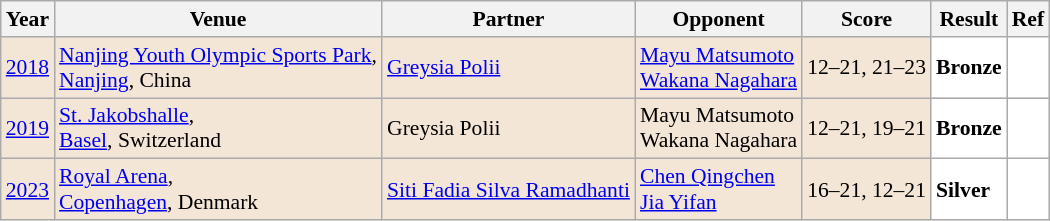<table class="sortable wikitable" style="font-size: 90%">
<tr>
<th>Year</th>
<th>Venue</th>
<th>Partner</th>
<th>Opponent</th>
<th>Score</th>
<th>Result</th>
<th>Ref</th>
</tr>
<tr style="background:#F3E6D7">
<td align="center"><a href='#'>2018</a></td>
<td align="left"><a href='#'>Nanjing Youth Olympic Sports Park</a>,<br><a href='#'>Nanjing</a>, China</td>
<td align="left"> <a href='#'>Greysia Polii</a></td>
<td align="left"> <a href='#'>Mayu Matsumoto</a><br> <a href='#'>Wakana Nagahara</a></td>
<td align="left">12–21, 21–23</td>
<td style="text-align:left; background:white"> <strong>Bronze</strong></td>
<td style="text-align:center; background:white"></td>
</tr>
<tr style="background:#F3E6D7">
<td align="center"><a href='#'>2019</a></td>
<td align="left"><a href='#'>St. Jakobshalle</a>,<br><a href='#'>Basel</a>, Switzerland</td>
<td align="left"> Greysia Polii</td>
<td align="left"> Mayu Matsumoto<br> Wakana Nagahara</td>
<td align="left">12–21, 19–21</td>
<td style="text-align:left; background:white"> <strong>Bronze</strong></td>
<td style="text-align:center; background:white"></td>
</tr>
<tr style="background:#F3E6D7">
<td align="center"><a href='#'>2023</a></td>
<td align="left"><a href='#'>Royal Arena</a>,<br><a href='#'>Copenhagen</a>, Denmark</td>
<td align="left"> <a href='#'>Siti Fadia Silva Ramadhanti</a></td>
<td align="left"> <a href='#'>Chen Qingchen</a><br> <a href='#'>Jia Yifan</a></td>
<td align="left">16–21, 12–21</td>
<td style="text-align:left; background:white"> <strong>Silver</strong></td>
<td style="text-align:center; background:white"></td>
</tr>
</table>
